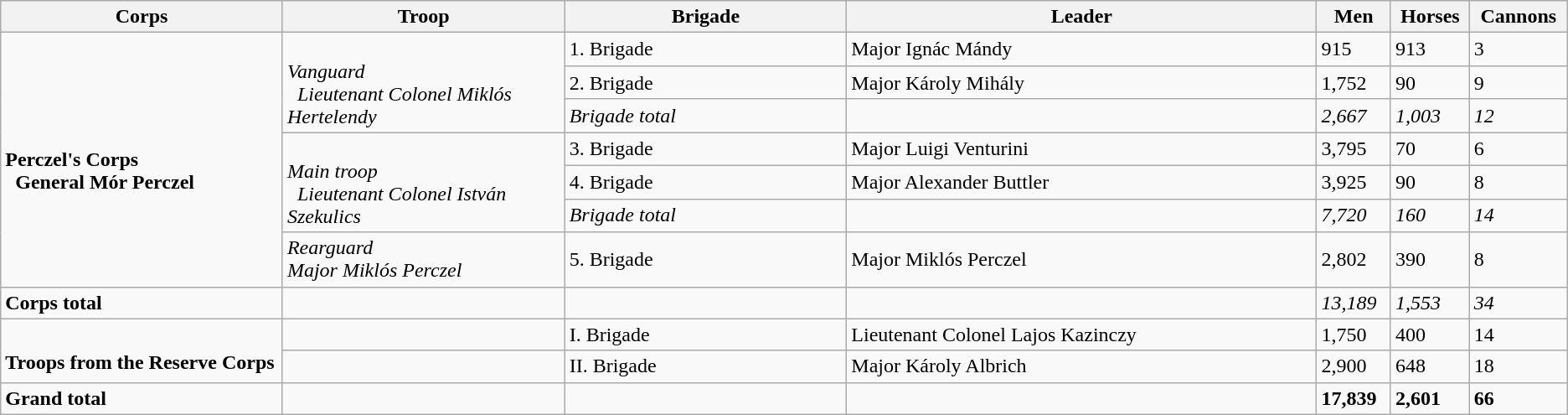<table class="wikitable">
<tr>
<th width=18%>Corps</th>
<th width=18%>Troop</th>
<th width=18%>Brigade</th>
<th width=30%>Leader</th>
<th width=>Men</th>
<th width=>Horses</th>
<th width=>Cannons</th>
</tr>
<tr>
<td rowspan=7><br><strong>Perczel's Corps</strong>
<br> 
<strong>General Mór Perczel</strong></td>
<td rowspan=3><br><em>Vanguard</em>
<br> 
<em>Lieutenant Colonel Miklós Hertelendy</em></td>
<td>1. Brigade</td>
<td>Major Ignác Mándy</td>
<td>915</td>
<td>913</td>
<td>3</td>
</tr>
<tr>
<td>2. Brigade</td>
<td>Major Károly Mihály</td>
<td>1,752</td>
<td>90</td>
<td>9</td>
</tr>
<tr>
<td><em>Brigade total</em></td>
<td></td>
<td><em>2,667</em></td>
<td><em>1,003</em></td>
<td><em>12</em></td>
</tr>
<tr>
<td rowspan=3><br><em>Main troop</em>
<br> 
<em>Lieutenant Colonel István Szekulics</em></td>
<td>3. Brigade</td>
<td>Major Luigi Venturini</td>
<td>3,795</td>
<td>70</td>
<td>6</td>
</tr>
<tr>
<td>4. Brigade</td>
<td>Major Alexander Buttler</td>
<td>3,925</td>
<td>90</td>
<td>8</td>
</tr>
<tr>
<td><em>Brigade total</em></td>
<td></td>
<td><em>7,720</em></td>
<td><em>160</em></td>
<td><em>14</em></td>
</tr>
<tr>
<td><em>Rearguard</em><br><em>Major Miklós Perczel</em></td>
<td>5. Brigade</td>
<td>Major Miklós Perczel</td>
<td>2,802</td>
<td>390</td>
<td>8</td>
</tr>
<tr>
<td><strong>Corps total</strong></td>
<td></td>
<td></td>
<td></td>
<td><em>13,189</em></td>
<td><em>1,553</em></td>
<td><em>34</em></td>
</tr>
<tr>
<td rowspan=2><br><strong>Troops from the Reserve Corps</strong></td>
<td></td>
<td>I. Brigade</td>
<td>Lieutenant Colonel Lajos Kazinczy</td>
<td>1,750</td>
<td>400</td>
<td>14</td>
</tr>
<tr>
<td></td>
<td>II. Brigade</td>
<td>Major Károly Albrich</td>
<td>2,900</td>
<td>648</td>
<td>18</td>
</tr>
<tr>
<td><strong>Grand total</strong></td>
<td></td>
<td></td>
<td></td>
<td><strong>17,839</strong></td>
<td><strong>2,601</strong></td>
<td><strong>66</strong></td>
</tr>
</table>
